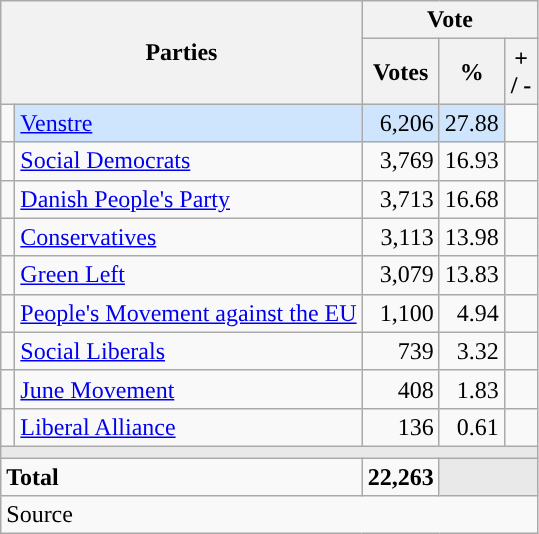<table class="wikitable" style="text-align:right;">
<tr>
<th style="text-align:centre;" rowspan="2" colspan="2" width="225">Parties</th>
<th colspan="3">Vote</th>
</tr>
<tr>
<th width="15">Votes</th>
<th width="15">%</th>
<th width="15">+ / -</th>
</tr>
<tr>
<td width="2" style="color:inherit;background:"></td>
<td bgcolor=#cfe5fe   align="left"><a href='#'>Venstre</a></td>
<td bgcolor=#cfe5fe>6,206</td>
<td bgcolor=#cfe5fe>27.88</td>
<td></td>
</tr>
<tr>
<td width="2" style="color:inherit;background:"></td>
<td align="left"><a href='#'>Social Democrats</a></td>
<td>3,769</td>
<td>16.93</td>
<td></td>
</tr>
<tr>
<td width="2" style="color:inherit;background:"></td>
<td align="left"><a href='#'>Danish People's Party</a></td>
<td>3,713</td>
<td>16.68</td>
<td></td>
</tr>
<tr>
<td width="2" style="color:inherit;background:"></td>
<td align="left"><a href='#'>Conservatives</a></td>
<td>3,113</td>
<td>13.98</td>
<td></td>
</tr>
<tr>
<td width="2" style="color:inherit;background:"></td>
<td align="left"><a href='#'>Green Left</a></td>
<td>3,079</td>
<td>13.83</td>
<td></td>
</tr>
<tr>
<td width="2" style="color:inherit;background:"></td>
<td align="left"><a href='#'>People's Movement against the EU</a></td>
<td>1,100</td>
<td>4.94</td>
<td></td>
</tr>
<tr>
<td width="2" style="color:inherit;background:"></td>
<td align="left"><a href='#'>Social Liberals</a></td>
<td>739</td>
<td>3.32</td>
<td></td>
</tr>
<tr>
<td width="2" style="color:inherit;background:"></td>
<td align="left"><a href='#'>June Movement</a></td>
<td>408</td>
<td>1.83</td>
<td></td>
</tr>
<tr>
<td width="2" style="color:inherit;background:"></td>
<td align="left"><a href='#'>Liberal Alliance</a></td>
<td>136</td>
<td>0.61</td>
<td></td>
</tr>
<tr>
<td colspan="7" bgcolor="#E9E9E9"></td>
</tr>
<tr>
<td align="left" colspan="2"><strong>Total</strong></td>
<td><strong>22,263</strong></td>
<td bgcolor="#E9E9E9" colspan="2"></td>
</tr>
<tr>
<td align="left" colspan="6">Source</td>
</tr>
</table>
